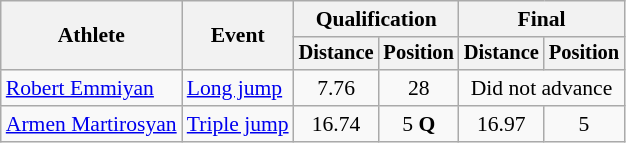<table class=wikitable style="font-size:90%">
<tr>
<th rowspan="2">Athlete</th>
<th rowspan="2">Event</th>
<th colspan="2">Qualification</th>
<th colspan="2">Final</th>
</tr>
<tr style="font-size:95%">
<th>Distance</th>
<th>Position</th>
<th>Distance</th>
<th>Position</th>
</tr>
<tr align=center>
<td align=left><a href='#'>Robert Emmiyan</a></td>
<td align=left><a href='#'>Long jump</a></td>
<td>7.76</td>
<td>28</td>
<td colspan=2>Did not advance</td>
</tr>
<tr align=center>
<td align=left><a href='#'>Armen Martirosyan</a></td>
<td align=left><a href='#'>Triple jump</a></td>
<td>16.74</td>
<td>5 <strong>Q</strong></td>
<td>16.97</td>
<td>5</td>
</tr>
</table>
